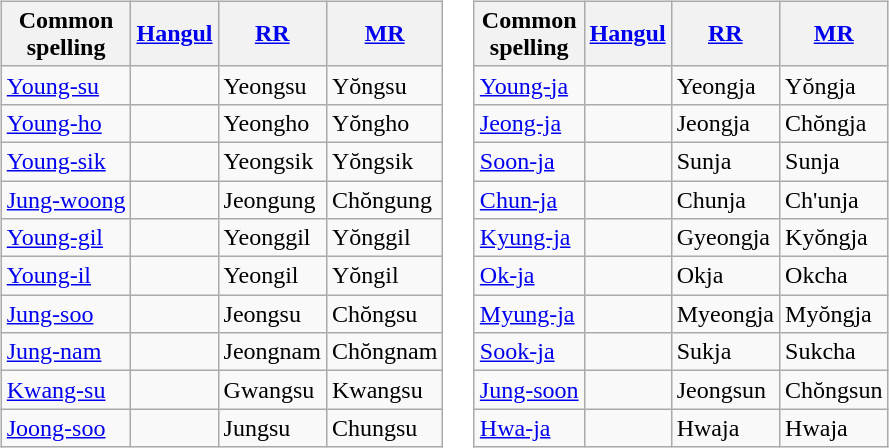<table>
<tr>
<td><br><table class="wikitable sortable">
<tr>
<th>Common<br>spelling</th>
<th><a href='#'>Hangul</a></th>
<th><a href='#'>RR</a></th>
<th><a href='#'>MR</a></th>
</tr>
<tr>
<td><a href='#'>Young-su</a></td>
<td></td>
<td>Yeongsu</td>
<td>Yŏngsu</td>
</tr>
<tr>
<td><a href='#'>Young-ho</a></td>
<td></td>
<td>Yeongho</td>
<td>Yŏngho</td>
</tr>
<tr>
<td><a href='#'>Young-sik</a></td>
<td></td>
<td>Yeongsik</td>
<td>Yŏngsik</td>
</tr>
<tr>
<td><a href='#'>Jung-woong</a></td>
<td></td>
<td>Jeongung</td>
<td>Chŏngung</td>
</tr>
<tr>
<td><a href='#'>Young-gil</a></td>
<td></td>
<td>Yeonggil</td>
<td>Yŏnggil</td>
</tr>
<tr>
<td><a href='#'>Young-il</a></td>
<td></td>
<td>Yeongil</td>
<td>Yŏngil</td>
</tr>
<tr>
<td><a href='#'>Jung-soo</a></td>
<td></td>
<td>Jeongsu</td>
<td>Chŏngsu</td>
</tr>
<tr>
<td><a href='#'>Jung-nam</a></td>
<td></td>
<td>Jeongnam</td>
<td>Chŏngnam</td>
</tr>
<tr>
<td><a href='#'>Kwang-su</a></td>
<td></td>
<td>Gwangsu</td>
<td>Kwangsu</td>
</tr>
<tr>
<td><a href='#'>Joong-soo</a></td>
<td></td>
<td>Jungsu</td>
<td>Chungsu</td>
</tr>
</table>
</td>
<td><br><table class="wikitable sortable">
<tr>
<th>Common<br>spelling</th>
<th><a href='#'>Hangul</a></th>
<th><a href='#'>RR</a></th>
<th><a href='#'>MR</a></th>
</tr>
<tr>
<td><a href='#'>Young-ja</a></td>
<td></td>
<td>Yeongja</td>
<td>Yŏngja</td>
</tr>
<tr>
<td><a href='#'>Jeong-ja</a></td>
<td></td>
<td>Jeongja</td>
<td>Chŏngja</td>
</tr>
<tr>
<td><a href='#'>Soon-ja</a></td>
<td></td>
<td>Sunja</td>
<td>Sunja</td>
</tr>
<tr>
<td><a href='#'>Chun-ja</a></td>
<td></td>
<td>Chunja</td>
<td>Ch'unja</td>
</tr>
<tr>
<td><a href='#'>Kyung-ja</a></td>
<td></td>
<td>Gyeongja</td>
<td>Kyŏngja</td>
</tr>
<tr>
<td><a href='#'>Ok-ja</a></td>
<td></td>
<td>Okja</td>
<td>Okcha</td>
</tr>
<tr>
<td><a href='#'>Myung-ja</a></td>
<td></td>
<td>Myeongja</td>
<td>Myŏngja</td>
</tr>
<tr>
<td><a href='#'>Sook-ja</a></td>
<td></td>
<td>Sukja</td>
<td>Sukcha</td>
</tr>
<tr>
<td><a href='#'>Jung-soon</a></td>
<td></td>
<td>Jeongsun</td>
<td>Chŏngsun</td>
</tr>
<tr>
<td><a href='#'>Hwa-ja</a></td>
<td></td>
<td>Hwaja</td>
<td>Hwaja</td>
</tr>
</table>
</td>
</tr>
</table>
